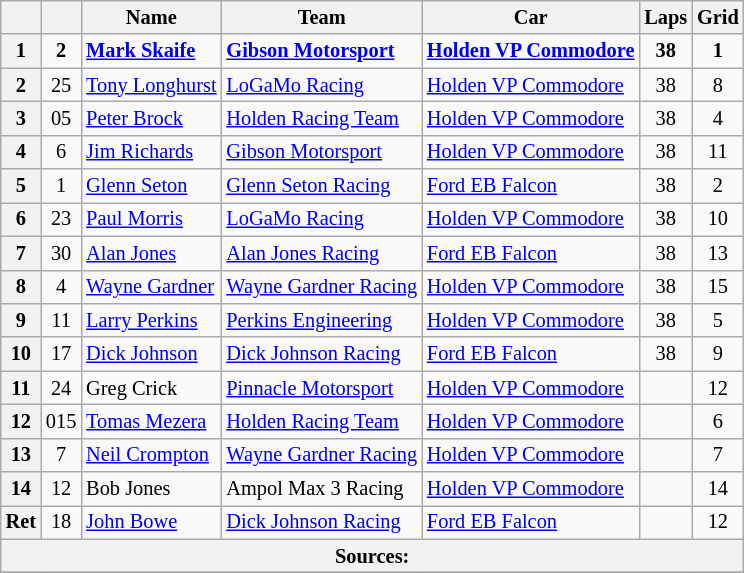<table class="wikitable" style="font-size: 85%">
<tr>
<th></th>
<th></th>
<th>Name</th>
<th>Team</th>
<th>Car</th>
<th>Laps</th>
<th>Grid</th>
</tr>
<tr>
<th>1</th>
<td align="center"><strong>2</strong></td>
<td> <strong><a href='#'>Mark Skaife</a></strong></td>
<td><strong><a href='#'>Gibson Motorsport</a></strong></td>
<td><strong><a href='#'>Holden VP Commodore</a></strong></td>
<td align="center"><strong>38</strong></td>
<td align="center"><strong>1</strong></td>
</tr>
<tr>
<th>2</th>
<td align="center">25</td>
<td> <a href='#'>Tony Longhurst</a></td>
<td><a href='#'>LoGaMo Racing</a></td>
<td><a href='#'>Holden VP Commodore</a></td>
<td align="center">38</td>
<td align="center">8</td>
</tr>
<tr>
<th>3</th>
<td align="center">05</td>
<td> <a href='#'>Peter Brock</a></td>
<td><a href='#'>Holden Racing Team</a></td>
<td><a href='#'>Holden VP Commodore</a></td>
<td align="center">38</td>
<td align="center">4</td>
</tr>
<tr>
<th>4</th>
<td align="center">6</td>
<td> <a href='#'>Jim Richards</a></td>
<td><a href='#'>Gibson Motorsport</a></td>
<td><a href='#'>Holden VP Commodore</a></td>
<td align="center">38</td>
<td align="center">11</td>
</tr>
<tr>
<th>5</th>
<td align="center">1</td>
<td> <a href='#'>Glenn Seton</a></td>
<td><a href='#'>Glenn Seton Racing</a></td>
<td><a href='#'>Ford EB Falcon</a></td>
<td align="center">38</td>
<td align="center">2</td>
</tr>
<tr>
<th>6</th>
<td align="center">23</td>
<td> <a href='#'>Paul Morris</a></td>
<td><a href='#'>LoGaMo Racing</a></td>
<td><a href='#'>Holden VP Commodore</a></td>
<td align="center">38</td>
<td align="center">10</td>
</tr>
<tr>
<th>7</th>
<td align="center">30</td>
<td> <a href='#'>Alan Jones</a></td>
<td><a href='#'>Alan Jones Racing</a></td>
<td><a href='#'>Ford EB Falcon</a></td>
<td align="center">38</td>
<td align="center">13</td>
</tr>
<tr>
<th>8</th>
<td align="center">4</td>
<td> <a href='#'>Wayne Gardner</a></td>
<td><a href='#'>Wayne Gardner Racing</a></td>
<td><a href='#'>Holden VP Commodore</a></td>
<td align="center">38</td>
<td align="center">15</td>
</tr>
<tr>
<th>9</th>
<td align="center">11</td>
<td> <a href='#'>Larry Perkins</a></td>
<td><a href='#'>Perkins Engineering</a></td>
<td><a href='#'>Holden VP Commodore</a></td>
<td align="center">38</td>
<td align="center">5</td>
</tr>
<tr>
<th>10</th>
<td align="center">17</td>
<td> <a href='#'>Dick Johnson</a></td>
<td><a href='#'>Dick Johnson Racing</a></td>
<td><a href='#'>Ford EB Falcon</a></td>
<td align="center">38</td>
<td align="center">9</td>
</tr>
<tr>
<th>11</th>
<td align="center">24</td>
<td> Greg Crick</td>
<td><a href='#'>Pinnacle Motorsport</a></td>
<td><a href='#'>Holden VP Commodore</a></td>
<td align="center"></td>
<td align="center">12</td>
</tr>
<tr>
<th>12</th>
<td align="center">015</td>
<td> <a href='#'>Tomas Mezera</a></td>
<td><a href='#'>Holden Racing Team</a></td>
<td><a href='#'>Holden VP Commodore</a></td>
<td align="center"></td>
<td align="center">6</td>
</tr>
<tr>
<th>13</th>
<td align="center">7</td>
<td> <a href='#'>Neil Crompton</a></td>
<td><a href='#'>Wayne Gardner Racing</a></td>
<td><a href='#'>Holden VP Commodore</a></td>
<td align="center"></td>
<td align="center">7</td>
</tr>
<tr>
<th>14</th>
<td align="center">12</td>
<td> Bob Jones</td>
<td>Ampol Max 3 Racing</td>
<td><a href='#'>Holden VP Commodore</a></td>
<td align="center"></td>
<td align="center">14</td>
</tr>
<tr>
<th>Ret</th>
<td align="center">18</td>
<td> <a href='#'>John Bowe</a></td>
<td><a href='#'>Dick Johnson Racing</a></td>
<td><a href='#'>Ford EB Falcon</a></td>
<td align="center"></td>
<td align="center">12</td>
</tr>
<tr>
<th colspan="7">Sources:</th>
</tr>
<tr>
</tr>
</table>
